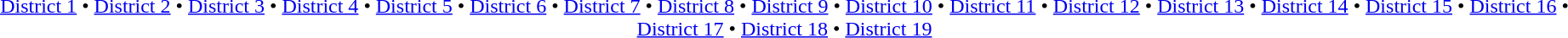<table id=toc class=toc summary=Contents>
<tr>
<td align=center><br><a href='#'>District 1</a> • <a href='#'>District 2</a> • <a href='#'>District 3</a> • <a href='#'>District 4</a> • <a href='#'>District 5</a> • <a href='#'>District 6</a> • <a href='#'>District 7</a> • <a href='#'>District 8</a> • <a href='#'>District 9</a> • <a href='#'>District 10</a> • <a href='#'>District 11</a> • <a href='#'>District 12</a> • <a href='#'>District 13</a> • <a href='#'>District 14</a> • <a href='#'>District 15</a> • <a href='#'>District 16</a> • <a href='#'>District 17</a> • <a href='#'>District 18</a> • <a href='#'>District 19</a></td>
</tr>
</table>
